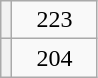<table class="wikitable">
<tr>
<th></th>
<td style="padding-left: 1em; padding-right: 1em">223</td>
</tr>
<tr>
<th></th>
<td style="padding-left: 1em; padding-right: 1em">204</td>
</tr>
</table>
